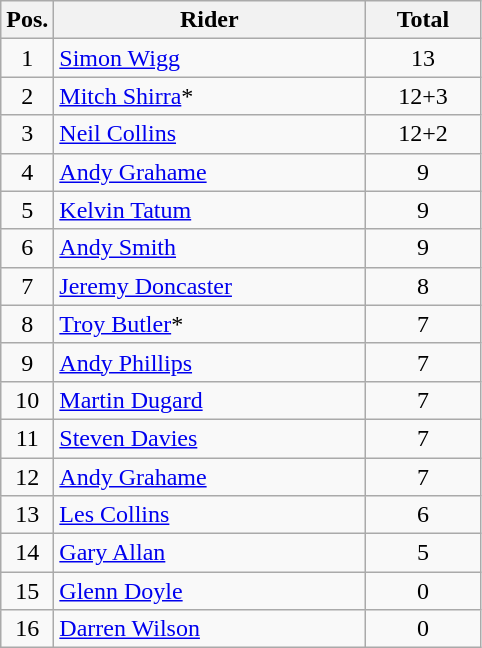<table class=wikitable>
<tr>
<th width=25px>Pos.</th>
<th width=200px>Rider</th>
<th width=70px>Total</th>
</tr>
<tr align=center >
<td>1</td>
<td align=left> <a href='#'>Simon Wigg</a></td>
<td>13</td>
</tr>
<tr align=center >
<td>2</td>
<td align=left> <a href='#'>Mitch Shirra</a>*</td>
<td>12+3</td>
</tr>
<tr align=center >
<td>3</td>
<td align=left> <a href='#'>Neil Collins</a></td>
<td>12+2</td>
</tr>
<tr align=center >
<td>4</td>
<td align=left> <a href='#'>Andy Grahame</a></td>
<td>9</td>
</tr>
<tr align=center >
<td>5</td>
<td align=left> <a href='#'>Kelvin Tatum</a></td>
<td>9</td>
</tr>
<tr align=center >
<td>6</td>
<td align=left> <a href='#'>Andy Smith</a></td>
<td>9</td>
</tr>
<tr align=center >
<td>7</td>
<td align=left> <a href='#'>Jeremy Doncaster</a></td>
<td>8</td>
</tr>
<tr align=center >
<td>8</td>
<td align=left> <a href='#'>Troy Butler</a>*</td>
<td>7</td>
</tr>
<tr align=center >
<td>9</td>
<td align=left> <a href='#'>Andy Phillips</a></td>
<td>7</td>
</tr>
<tr align=center >
<td>10</td>
<td align=left> <a href='#'>Martin Dugard</a></td>
<td>7</td>
</tr>
<tr align=center >
<td>11</td>
<td align=left> <a href='#'>Steven Davies</a></td>
<td>7</td>
</tr>
<tr align=center >
<td>12</td>
<td align=left> <a href='#'>Andy Grahame</a></td>
<td>7</td>
</tr>
<tr align=center >
<td>13</td>
<td align=left> <a href='#'>Les Collins</a></td>
<td>6</td>
</tr>
<tr align=center>
<td>14</td>
<td align=left> <a href='#'>Gary Allan</a></td>
<td>5</td>
</tr>
<tr align=center>
<td>15</td>
<td align=left> <a href='#'>Glenn Doyle</a></td>
<td>0</td>
</tr>
<tr align=center>
<td>16</td>
<td align=left> <a href='#'>Darren Wilson</a></td>
<td>0</td>
</tr>
</table>
